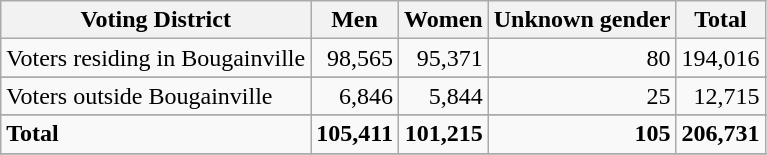<table class="wikitable centre" style="text-align:left">
<tr>
<th scope="col">Voting District</th>
<th scope="col">Men</th>
<th scope="col">Women</th>
<th scope="col">Unknown gender</th>
<th scope="col">Total</th>
</tr>
<tr>
<td>Voters residing in Bougainville</td>
<td style="text-align:right">98,565</td>
<td style="text-align:right">95,371</td>
<td style="text-align:right">80</td>
<td style="text-align:right">194,016</td>
</tr>
<tr>
</tr>
<tr>
<td>Voters outside Bougainville</td>
<td style="text-align:right">6,846</td>
<td style="text-align:right">5,844</td>
<td style="text-align:right">25</td>
<td style="text-align:right">12,715</td>
</tr>
<tr>
</tr>
<tr>
<td><strong>Total</strong></td>
<td style="text-align:right"><strong>105,411</strong></td>
<td style="text-align:right"><strong>101,215</strong></td>
<td style="text-align:right"><strong>105</strong></td>
<td style="text-align:right"><strong>206,731</strong></td>
</tr>
<tr>
</tr>
</table>
